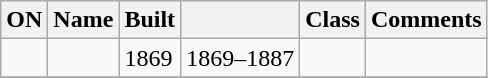<table class="wikitable">
<tr>
<th>ON</th>
<th>Name</th>
<th>Built</th>
<th></th>
<th>Class</th>
<th>Comments</th>
</tr>
<tr>
<td></td>
<td></td>
<td>1869</td>
<td>1869–1887</td>
<td></td>
<td></td>
</tr>
<tr>
</tr>
</table>
